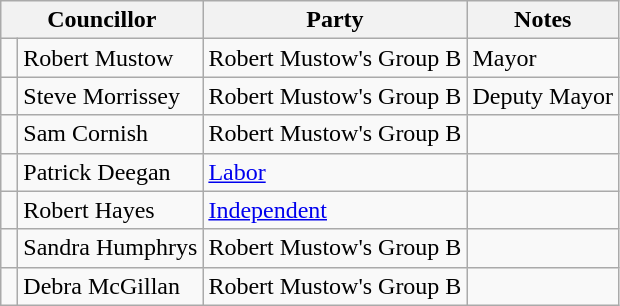<table class="wikitable">
<tr>
<th colspan="2">Councillor</th>
<th>Party</th>
<th>Notes</th>
</tr>
<tr>
<td> </td>
<td>Robert Mustow</td>
<td>Robert Mustow's Group B</td>
<td>Mayor</td>
</tr>
<tr>
<td> </td>
<td>Steve Morrissey</td>
<td>Robert Mustow's Group B</td>
<td>Deputy Mayor</td>
</tr>
<tr>
<td> </td>
<td>Sam Cornish</td>
<td>Robert Mustow's Group B</td>
<td></td>
</tr>
<tr>
<td> </td>
<td>Patrick Deegan</td>
<td><a href='#'>Labor</a></td>
<td></td>
</tr>
<tr>
<td> </td>
<td>Robert Hayes</td>
<td><a href='#'>Independent</a></td>
<td></td>
</tr>
<tr>
<td> </td>
<td>Sandra Humphrys</td>
<td>Robert Mustow's Group B</td>
<td></td>
</tr>
<tr>
<td> </td>
<td>Debra McGillan</td>
<td>Robert Mustow's Group B</td>
<td></td>
</tr>
</table>
